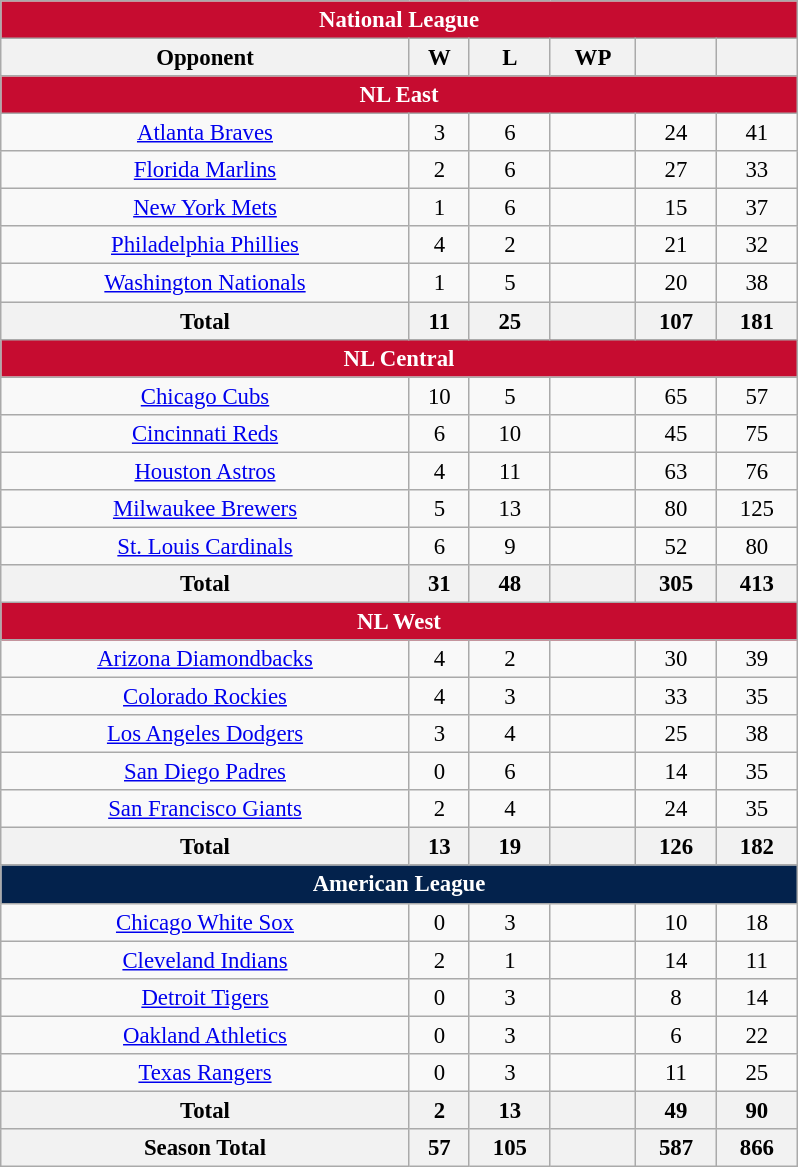<table class="wikitable" style="font-size:95%; text-align:center; width:35em;margin:0.5em auto;">
<tr>
<td colspan="7" style="background:#c60c30;color:#fff"><strong>National League</strong></td>
</tr>
<tr>
<th>Opponent</th>
<th>W</th>
<th>L</th>
<th>WP</th>
<th></th>
<th></th>
</tr>
<tr>
<td colspan="7" style="background:#c60c30;color:#fff"><strong>NL East</strong></td>
</tr>
<tr>
<td><a href='#'>Atlanta Braves</a></td>
<td>3</td>
<td>6</td>
<td></td>
<td>24</td>
<td>41</td>
</tr>
<tr>
<td><a href='#'>Florida Marlins</a></td>
<td>2</td>
<td>6</td>
<td></td>
<td>27</td>
<td>33</td>
</tr>
<tr>
<td><a href='#'>New York Mets</a></td>
<td>1</td>
<td>6</td>
<td></td>
<td>15</td>
<td>37</td>
</tr>
<tr>
<td><a href='#'>Philadelphia Phillies</a></td>
<td>4</td>
<td>2</td>
<td></td>
<td>21</td>
<td>32</td>
</tr>
<tr>
<td><a href='#'>Washington Nationals</a></td>
<td>1</td>
<td>5</td>
<td></td>
<td>20</td>
<td>38</td>
</tr>
<tr>
<th>Total</th>
<th>11</th>
<th>25</th>
<th></th>
<th>107</th>
<th>181</th>
</tr>
<tr>
<td colspan="7" style="background:#c60c30;color:#fff"><strong>NL Central</strong></td>
</tr>
<tr>
<td><a href='#'>Chicago Cubs</a></td>
<td>10</td>
<td>5</td>
<td></td>
<td>65</td>
<td>57</td>
</tr>
<tr>
<td><a href='#'>Cincinnati Reds</a></td>
<td>6</td>
<td>10</td>
<td></td>
<td>45</td>
<td>75</td>
</tr>
<tr>
<td><a href='#'>Houston Astros</a></td>
<td>4</td>
<td>11</td>
<td></td>
<td>63</td>
<td>76</td>
</tr>
<tr>
<td><a href='#'>Milwaukee Brewers</a></td>
<td>5</td>
<td>13</td>
<td></td>
<td>80</td>
<td>125</td>
</tr>
<tr>
<td><a href='#'>St. Louis Cardinals</a></td>
<td>6</td>
<td>9</td>
<td></td>
<td>52</td>
<td>80</td>
</tr>
<tr>
<th>Total</th>
<th>31</th>
<th>48</th>
<th></th>
<th>305</th>
<th>413</th>
</tr>
<tr>
<td colspan="7" style="background:#c60c30;color:#fff"><strong>NL West</strong></td>
</tr>
<tr>
<td><a href='#'>Arizona Diamondbacks</a></td>
<td>4</td>
<td>2</td>
<td></td>
<td>30</td>
<td>39</td>
</tr>
<tr>
<td><a href='#'>Colorado Rockies</a></td>
<td>4</td>
<td>3</td>
<td></td>
<td>33</td>
<td>35</td>
</tr>
<tr>
<td><a href='#'>Los Angeles Dodgers</a></td>
<td>3</td>
<td>4</td>
<td></td>
<td>25</td>
<td>38</td>
</tr>
<tr>
<td><a href='#'>San Diego Padres</a></td>
<td>0</td>
<td>6</td>
<td></td>
<td>14</td>
<td>35</td>
</tr>
<tr>
<td><a href='#'>San Francisco Giants</a></td>
<td>2</td>
<td>4</td>
<td></td>
<td>24</td>
<td>35</td>
</tr>
<tr>
<th>Total</th>
<th>13</th>
<th>19</th>
<th></th>
<th>126</th>
<th>182</th>
</tr>
<tr>
<td colspan="7" style="background:#03224c;color:#fff"><strong>American League</strong></td>
</tr>
<tr>
<td><a href='#'>Chicago White Sox</a></td>
<td>0</td>
<td>3</td>
<td></td>
<td>10</td>
<td>18</td>
</tr>
<tr>
<td><a href='#'>Cleveland Indians</a></td>
<td>2</td>
<td>1</td>
<td></td>
<td>14</td>
<td>11</td>
</tr>
<tr>
<td><a href='#'>Detroit Tigers</a></td>
<td>0</td>
<td>3</td>
<td></td>
<td>8</td>
<td>14</td>
</tr>
<tr>
<td><a href='#'>Oakland Athletics</a></td>
<td>0</td>
<td>3</td>
<td></td>
<td>6</td>
<td>22</td>
</tr>
<tr>
<td><a href='#'>Texas Rangers</a></td>
<td>0</td>
<td>3</td>
<td></td>
<td>11</td>
<td>25</td>
</tr>
<tr>
<th>Total</th>
<th>2</th>
<th>13</th>
<th></th>
<th>49</th>
<th>90</th>
</tr>
<tr>
<th>Season Total</th>
<th>57</th>
<th>105</th>
<th></th>
<th>587</th>
<th>866</th>
</tr>
</table>
